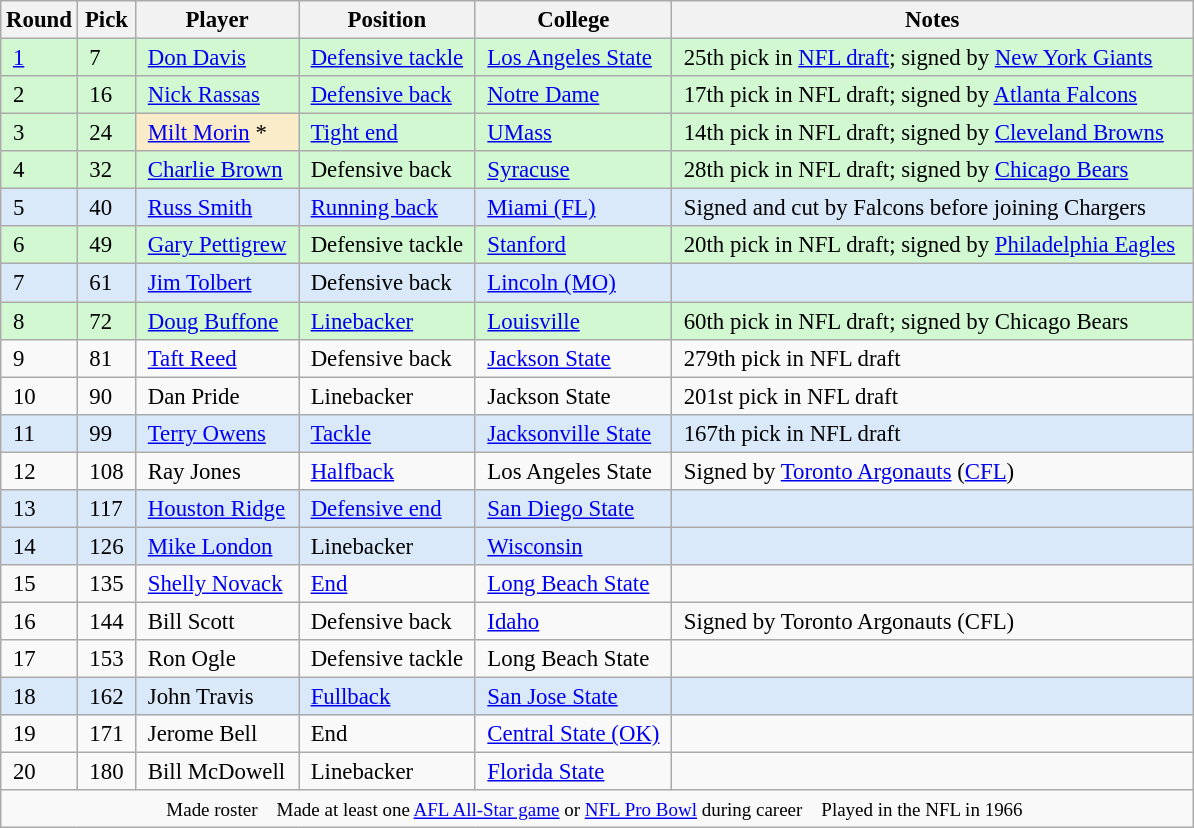<table class="wikitable" style="font-size:95%;">
<tr>
<th scope=column>Round</th>
<th scope=column>Pick</th>
<th scope=column>Player</th>
<th scope=column>Position</th>
<th scope=column>College</th>
<th scope=column>Notes</th>
</tr>
<tr>
<td style="padding-left: 0.5em; padding-right: 0.5em; background: #d2f8d2;"><a href='#'>1</a></td>
<td style="padding-left: 0.5em; padding-right: 0.5em; background: #d2f8d2;">7</td>
<td style="padding-left: 0.5em; padding-right: 0.5em; background: #d2f8d2;"><a href='#'>Don Davis</a></td>
<td style="padding-left: 0.5em; padding-right: 0.5em; background: #d2f8d2;"><a href='#'>Defensive tackle</a></td>
<td style="padding-left: 0.5em; padding-right: 0.5em; background: #d2f8d2;"><a href='#'>Los Angeles State</a></td>
<td style="padding-left: 0.5em; padding-right: 0.75em; background: #d2f8d2;">25th pick in <a href='#'>NFL draft</a>; signed by <a href='#'>New York Giants</a></td>
</tr>
<tr>
<td style="padding-left: 0.5em; padding-right: 0.5em; background: #d2f8d2;">2</td>
<td style="padding-left: 0.5em; padding-right: 0.5em; background: #d2f8d2;">16</td>
<td style="padding-left: 0.5em; padding-right: 0.5em; background: #d2f8d2;"><a href='#'>Nick Rassas</a></td>
<td style="padding-left: 0.5em; padding-right: 0.5em; background: #d2f8d2;"><a href='#'>Defensive back</a></td>
<td style="padding-left: 0.5em; padding-right: 0.5em; background: #d2f8d2;"><a href='#'>Notre Dame</a></td>
<td style="padding-left: 0.5em; padding-right: 0.75em; background: #d2f8d2;">17th pick in NFL draft; signed by <a href='#'>Atlanta Falcons</a></td>
</tr>
<tr>
<td style="padding-left: 0.5em; padding-right: 0.5em; background: #d2f8d2;">3</td>
<td style="padding-left: 0.5em; padding-right: 0.5em; background: #d2f8d2;">24</td>
<td style="padding-left: 0.5em; padding-right: 0.5em; background: #faecc8;"><a href='#'>Milt Morin</a> *</td>
<td style="padding-left: 0.5em; padding-right: 0.5em; background: #d2f8d2;"><a href='#'>Tight end</a></td>
<td style="padding-left: 0.5em; padding-right: 0.5em; background: #d2f8d2;"><a href='#'>UMass</a></td>
<td style="padding-left: 0.5em; padding-right: 0.75em; background: #d2f8d2;">14th pick in NFL draft; signed by <a href='#'>Cleveland Browns</a></td>
</tr>
<tr>
<td style="padding-left: 0.5em; padding-right: 0.5em; background: #d2f8d2;">4</td>
<td style="padding-left: 0.5em; padding-right: 0.5em; background: #d2f8d2;">32</td>
<td style="padding-left: 0.5em; padding-right: 0.5em; background: #d2f8d2;"><a href='#'>Charlie Brown</a></td>
<td style="padding-left: 0.5em; padding-right: 0.5em; background: #d2f8d2;">Defensive back</td>
<td style="padding-left: 0.5em; padding-right: 0.5em; background: #d2f8d2;"><a href='#'>Syracuse</a></td>
<td style="padding-left: 0.5em; padding-right: 0.75em; background: #d2f8d2;">28th pick in NFL draft; signed by <a href='#'>Chicago Bears</a></td>
</tr>
<tr>
<td style="padding-left: 0.5em; padding-right: 0.5em; background: #d9e9f9;">5</td>
<td style="padding-left: 0.5em; padding-right: 0.5em; background: #d9e9f9;">40</td>
<td style="padding-left: 0.5em; padding-right: 0.5em; background: #d9e9f9;"><a href='#'>Russ Smith</a></td>
<td style="padding-left: 0.5em; padding-right: 0.5em; background: #d9e9f9;"><a href='#'>Running back</a></td>
<td style="padding-left: 0.5em; padding-right: 0.5em; background: #d9e9f9;"><a href='#'>Miami (FL)</a></td>
<td style="padding-left: 0.5em; padding-right: 0.75em; background: #d9e9f9;">Signed and cut by Falcons before joining Chargers</td>
</tr>
<tr>
<td style="padding-left: 0.5em; padding-right: 0.5em; background: #d2f8d2;">6</td>
<td style="padding-left: 0.5em; padding-right: 0.5em; background: #d2f8d2;">49</td>
<td style="padding-left: 0.5em; padding-right: 0.5em; background: #d2f8d2;"><a href='#'>Gary Pettigrew</a></td>
<td style="padding-left: 0.5em; padding-right: 0.5em; background: #d2f8d2;">Defensive tackle</td>
<td style="padding-left: 0.5em; padding-right: 0.5em; background: #d2f8d2;"><a href='#'>Stanford</a></td>
<td style="padding-left: 0.5em; padding-right: 0.75em; background: #d2f8d2;">20th pick in NFL draft; signed by <a href='#'>Philadelphia Eagles</a></td>
</tr>
<tr>
<td style="padding-left: 0.5em; padding-right: 0.5em; background: #d9e9f9;">7</td>
<td style="padding-left: 0.5em; padding-right: 0.5em; background: #d9e9f9;">61</td>
<td style="padding-left: 0.5em; padding-right: 0.5em; background: #d9e9f9;"><a href='#'>Jim Tolbert</a></td>
<td style="padding-left: 0.5em; padding-right: 0.5em; background: #d9e9f9;">Defensive back</td>
<td style="padding-left: 0.5em; padding-right: 0.5em; background: #d9e9f9;"><a href='#'>Lincoln (MO)</a></td>
<td style="padding-left: 0.5em; padding-right: 0.75em; background: #d9e9f9;"></td>
</tr>
<tr>
<td style="padding-left: 0.5em; padding-right: 0.5em; background: #d2f8d2;">8</td>
<td style="padding-left: 0.5em; padding-right: 0.5em; background: #d2f8d2;">72</td>
<td style="padding-left: 0.5em; padding-right: 0.5em; background: #d2f8d2;"><a href='#'>Doug Buffone</a></td>
<td style="padding-left: 0.5em; padding-right: 0.5em; background: #d2f8d2;"><a href='#'>Linebacker</a></td>
<td style="padding-left: 0.5em; padding-right: 0.5em; background: #d2f8d2;"><a href='#'>Louisville</a></td>
<td style="padding-left: 0.5em; padding-right: 0.75em; background: #d2f8d2;">60th pick in NFL draft; signed by Chicago Bears</td>
</tr>
<tr>
<td style="padding-left: 0.5em; padding-right: 0.5em;">9</td>
<td style="padding-left: 0.5em; padding-right: 0.5em;">81</td>
<td style="padding-left: 0.5em; padding-right: 0.5em;"><a href='#'>Taft Reed</a></td>
<td style="padding-left: 0.5em; padding-right: 0.5em;">Defensive back</td>
<td style="padding-left: 0.5em; padding-right: 0.5em;"><a href='#'>Jackson State</a></td>
<td style="padding-left: 0.5em; padding-right: 0.75em;">279th pick in NFL draft</td>
</tr>
<tr>
<td style="padding-left: 0.5em; padding-right: 0.5em;">10</td>
<td style="padding-left: 0.5em; padding-right: 0.5em;">90</td>
<td style="padding-left: 0.5em; padding-right: 0.5em;">Dan Pride</td>
<td style="padding-left: 0.5em; padding-right: 0.5em;">Linebacker</td>
<td style="padding-left: 0.5em; padding-right: 0.5em;">Jackson State</td>
<td style="padding-left: 0.5em; padding-right: 0.75em;">201st pick in NFL draft</td>
</tr>
<tr>
<td style="padding-left: 0.5em; padding-right: 0.5em; background: #d9e9f9;">11</td>
<td style="padding-left: 0.5em; padding-right: 0.5em; background: #d9e9f9;">99</td>
<td style="padding-left: 0.5em; padding-right: 0.5em; background: #d9e9f9;"><a href='#'>Terry Owens</a></td>
<td style="padding-left: 0.5em; padding-right: 0.5em; background: #d9e9f9;"><a href='#'>Tackle</a></td>
<td style="padding-left: 0.5em; padding-right: 0.5em; background: #d9e9f9;"><a href='#'>Jacksonville State</a></td>
<td style="padding-left: 0.5em; padding-right: 0.75em; background: #d9e9f9;">167th pick in NFL draft</td>
</tr>
<tr>
<td style="padding-left: 0.5em; padding-right: 0.5em;">12</td>
<td style="padding-left: 0.5em; padding-right: 0.5em;">108</td>
<td style="padding-left: 0.5em; padding-right: 0.5em;">Ray Jones</td>
<td style="padding-left: 0.5em; padding-right: 0.5em;"><a href='#'>Halfback</a></td>
<td style="padding-left: 0.5em; padding-right: 0.5em;">Los Angeles State</td>
<td style="padding-left: 0.5em; padding-right: 0.75em;">Signed by <a href='#'>Toronto Argonauts</a> (<a href='#'>CFL</a>)</td>
</tr>
<tr>
<td style="padding-left: 0.5em; padding-right: 0.5em; background: #d9e9f9;">13</td>
<td style="padding-left: 0.5em; padding-right: 0.5em; background: #d9e9f9;">117</td>
<td style="padding-left: 0.5em; padding-right: 0.5em; background: #d9e9f9;"><a href='#'>Houston Ridge</a></td>
<td style="padding-left: 0.5em; padding-right: 0.5em; background: #d9e9f9;"><a href='#'>Defensive end</a></td>
<td style="padding-left: 0.5em; padding-right: 0.5em; background: #d9e9f9;"><a href='#'>San Diego State</a></td>
<td style="padding-left: 0.5em; padding-right: 0.75em; background: #d9e9f9;"></td>
</tr>
<tr>
<td style="padding-left: 0.5em; padding-right: 0.5em; background: #d9e9f9;">14</td>
<td style="padding-left: 0.5em; padding-right: 0.5em; background: #d9e9f9;">126</td>
<td style="padding-left: 0.5em; padding-right: 0.5em; background: #d9e9f9;"><a href='#'>Mike London</a></td>
<td style="padding-left: 0.5em; padding-right: 0.5em; background: #d9e9f9;">Linebacker</td>
<td style="padding-left: 0.5em; padding-right: 0.5em; background: #d9e9f9;"><a href='#'>Wisconsin</a></td>
<td style="padding-left: 0.5em; padding-right: 0.75em; background: #d9e9f9;"></td>
</tr>
<tr>
<td style="padding-left: 0.5em; padding-right: 0.5em;">15</td>
<td style="padding-left: 0.5em; padding-right: 0.5em;">135</td>
<td style="padding-left: 0.5em; padding-right: 0.5em;"><a href='#'>Shelly Novack</a></td>
<td style="padding-left: 0.5em; padding-right: 0.5em;"><a href='#'>End</a></td>
<td style="padding-left: 0.5em; padding-right: 0.5em;"><a href='#'>Long Beach State</a></td>
<td style="padding-left: 0.5em; padding-right: 0.75em;"></td>
</tr>
<tr>
<td style="padding-left: 0.5em; padding-right: 0.5em;">16</td>
<td style="padding-left: 0.5em; padding-right: 0.5em;">144</td>
<td style="padding-left: 0.5em; padding-right: 0.5em;">Bill Scott</td>
<td style="padding-left: 0.5em; padding-right: 0.5em;">Defensive back</td>
<td style="padding-left: 0.5em; padding-right: 0.5em;"><a href='#'>Idaho</a></td>
<td style="padding-left: 0.5em; padding-right: 0.75em;">Signed by Toronto Argonauts (CFL)</td>
</tr>
<tr>
<td style="padding-left: 0.5em; padding-right: 0.5em;">17</td>
<td style="padding-left: 0.5em; padding-right: 0.5em;">153</td>
<td style="padding-left: 0.5em; padding-right: 0.5em;">Ron Ogle</td>
<td style="padding-left: 0.5em; padding-right: 0.5em;">Defensive tackle</td>
<td style="padding-left: 0.5em; padding-right: 0.5em;">Long Beach State</td>
<td style="padding-left: 0.5em; padding-right: 0.75em;"></td>
</tr>
<tr>
<td style="padding-left: 0.5em; padding-right: 0.5em; background: #d9e9f9;">18</td>
<td style="padding-left: 0.5em; padding-right: 0.5em; background: #d9e9f9;">162</td>
<td style="padding-left: 0.5em; padding-right: 0.5em; background: #d9e9f9;">John Travis</td>
<td style="padding-left: 0.5em; padding-right: 0.5em; background: #d9e9f9;"><a href='#'>Fullback</a></td>
<td style="padding-left: 0.5em; padding-right: 0.5em; background: #d9e9f9;"><a href='#'>San Jose State</a></td>
<td style="padding-left: 0.5em; padding-right: 0.75em; background: #d9e9f9;"></td>
</tr>
<tr>
<td style="padding-left: 0.5em; padding-right: 0.5em;">19</td>
<td style="padding-left: 0.5em; padding-right: 0.5em;">171</td>
<td style="padding-left: 0.5em; padding-right: 0.5em;">Jerome Bell</td>
<td style="padding-left: 0.5em; padding-right: 0.5em;">End</td>
<td style="padding-left: 0.5em; padding-right: 0.5em;"><a href='#'>Central State (OK)</a></td>
<td style="padding-left: 0.5em; padding-right: 0.75em;"></td>
</tr>
<tr>
<td style="padding-left: 0.5em; padding-right: 0.5em;">20</td>
<td style="padding-left: 0.5em; padding-right: 0.5em;">180</td>
<td style="padding-left: 0.5em; padding-right: 0.5em;">Bill McDowell</td>
<td style="padding-left: 0.5em; padding-right: 0.5em;">Linebacker</td>
<td style="padding-left: 0.5em; padding-right: 0.5em;"><a href='#'>Florida State</a></td>
<td style="padding-left: 0.5em; padding-right: 0.75em;"></td>
</tr>
<tr>
<td colspan="6" style="text-align:center;"><small> Made roster    Made at least one <a href='#'>AFL All-Star game</a> or <a href='#'>NFL Pro Bowl</a> during career    Played in the NFL in 1966  </small></td>
</tr>
</table>
